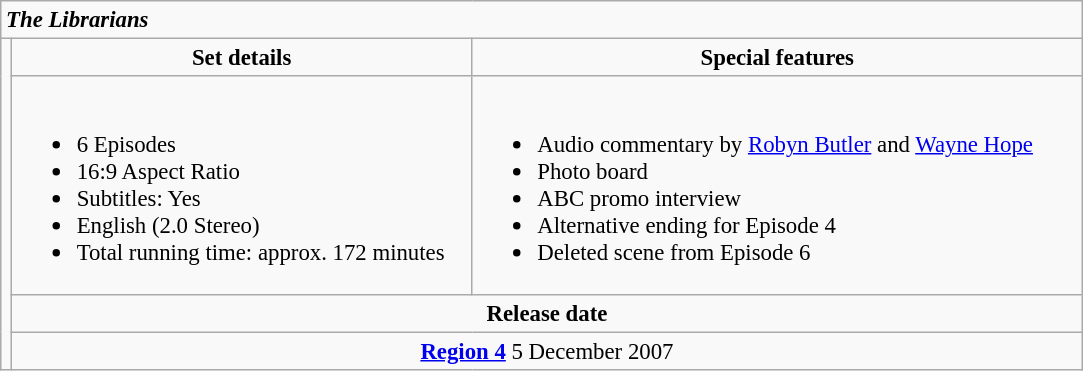<table class="wikitable" style="font-size: 95%;">
<tr>
<td colspan="3"><strong><em>The Librarians</em></strong></td>
</tr>
<tr>
<td rowspan="6" align="center"></td>
<td width="300" align="center" colspan="1"><strong>Set details</strong></td>
<td width="400" align="center" colspan="1"><strong>Special features</strong></td>
</tr>
<tr valign="top">
<td colspan="1" align="left" width="300"><br><ul><li>6 Episodes</li><li>16:9 Aspect Ratio</li><li>Subtitles: Yes</li><li>English (2.0 Stereo)</li><li>Total running time: approx. 172 minutes</li></ul></td>
<td colspan="1" align="left" width="400"><br><ul><li>Audio commentary by <a href='#'>Robyn Butler</a> and <a href='#'>Wayne Hope</a></li><li>Photo board</li><li>ABC promo interview</li><li>Alternative ending for Episode 4</li><li>Deleted scene from Episode 6</li></ul></td>
</tr>
<tr>
<td colspan="3" align="center"><strong>Release date</strong></td>
</tr>
<tr>
<td colspan="3" align="center"><strong><a href='#'>Region 4</a></strong> 5 December 2007</td>
</tr>
</table>
